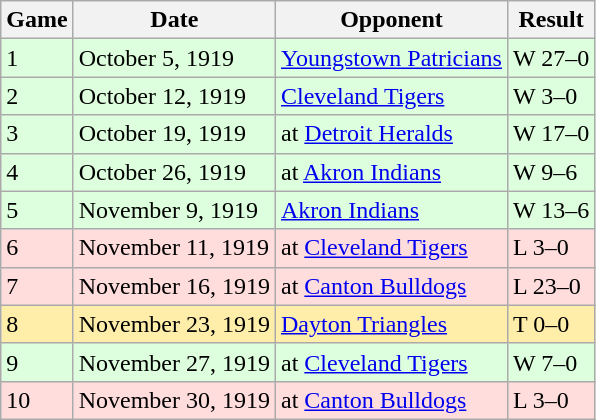<table class="wikitable">
<tr>
<th>Game</th>
<th>Date</th>
<th>Opponent</th>
<th>Result</th>
</tr>
<tr style="background: #ddffdd;">
<td>1</td>
<td>October 5, 1919</td>
<td><a href='#'>Youngstown Patricians</a></td>
<td>W 27–0</td>
</tr>
<tr style="background: #ddffdd;">
<td>2</td>
<td>October 12, 1919</td>
<td><a href='#'>Cleveland Tigers</a></td>
<td>W 3–0</td>
</tr>
<tr style="background: #ddffdd;">
<td>3</td>
<td>October 19, 1919</td>
<td>at <a href='#'>Detroit Heralds</a></td>
<td>W 17–0</td>
</tr>
<tr style="background: #ddffdd;">
<td>4</td>
<td>October 26, 1919</td>
<td>at <a href='#'>Akron Indians</a></td>
<td>W 9–6</td>
</tr>
<tr style="background: #ddffdd;">
<td>5</td>
<td>November 9, 1919</td>
<td><a href='#'>Akron Indians</a></td>
<td>W 13–6</td>
</tr>
<tr style="background: #ffdddd;">
<td>6</td>
<td>November 11, 1919</td>
<td>at <a href='#'>Cleveland Tigers</a></td>
<td>L 3–0</td>
</tr>
<tr style="background: #ffdddd;">
<td>7</td>
<td>November 16, 1919</td>
<td>at <a href='#'>Canton Bulldogs</a></td>
<td>L 23–0</td>
</tr>
<tr style="background: #ffeeaa;">
<td>8</td>
<td>November 23, 1919</td>
<td><a href='#'>Dayton Triangles</a></td>
<td>T 0–0</td>
</tr>
<tr style="background: #ddffdd;">
<td>9</td>
<td>November 27, 1919</td>
<td>at <a href='#'>Cleveland Tigers</a></td>
<td>W 7–0</td>
</tr>
<tr style="background: #ffdddd;">
<td>10</td>
<td>November 30, 1919</td>
<td>at <a href='#'>Canton Bulldogs</a></td>
<td>L 3–0</td>
</tr>
</table>
